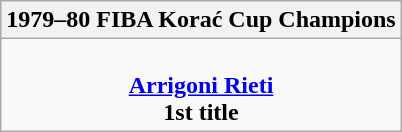<table class=wikitable style="text-align:center; margin:auto">
<tr>
<th>1979–80 FIBA Korać Cup Champions</th>
</tr>
<tr>
<td><br> <strong><a href='#'>Arrigoni Rieti</a></strong> <br> <strong>1st title</strong></td>
</tr>
</table>
